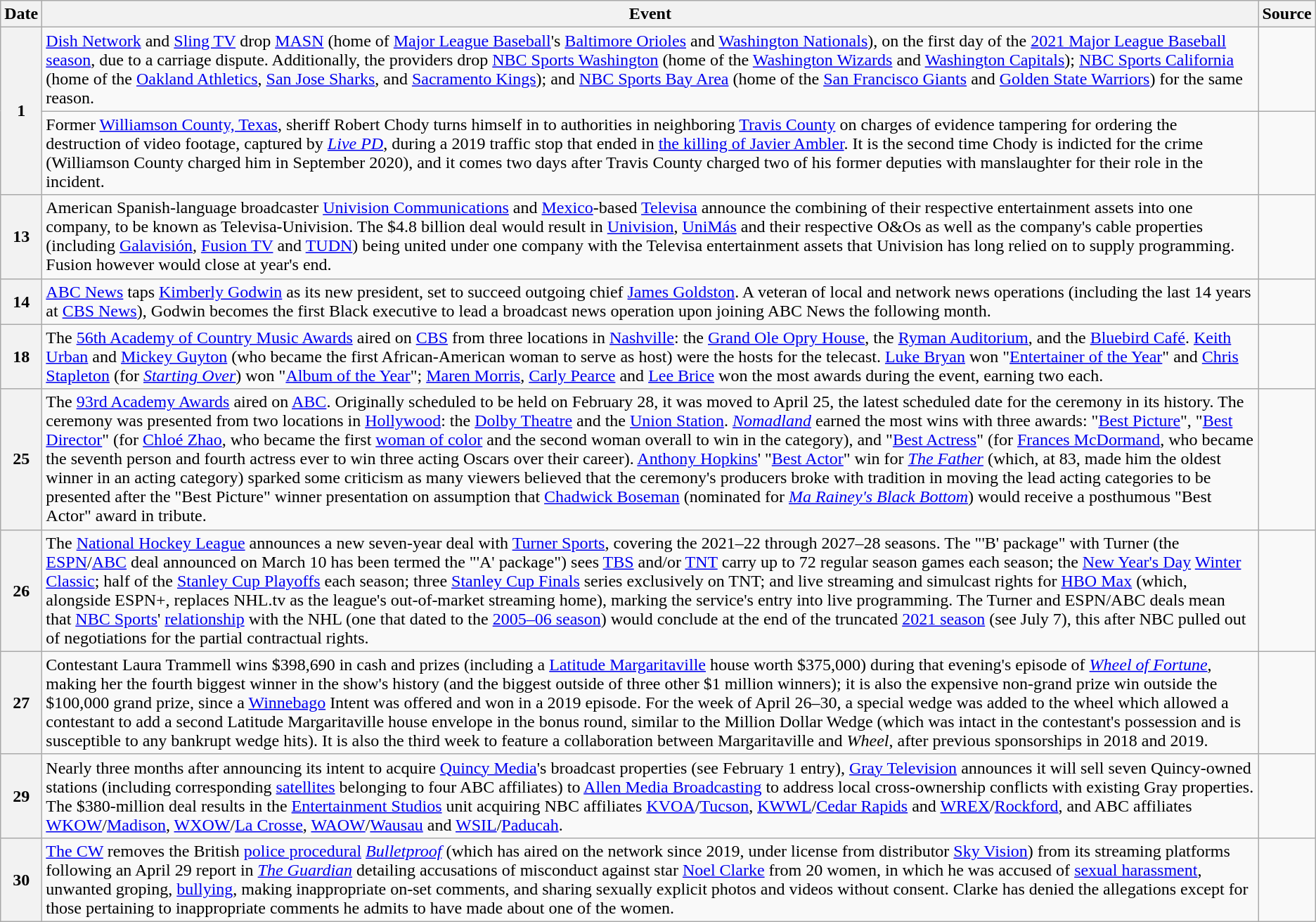<table class="wikitable">
<tr>
<th>Date</th>
<th>Event</th>
<th>Source</th>
</tr>
<tr>
<th rowspan=2>1</th>
<td><a href='#'>Dish Network</a> and <a href='#'>Sling TV</a> drop <a href='#'>MASN</a> (home of <a href='#'>Major League Baseball</a>'s <a href='#'>Baltimore Orioles</a> and <a href='#'>Washington Nationals</a>), on the first day of the <a href='#'>2021 Major League Baseball season</a>, due to a carriage dispute. Additionally, the providers drop <a href='#'>NBC Sports Washington</a> (home of the <a href='#'>Washington Wizards</a> and <a href='#'>Washington Capitals</a>); <a href='#'>NBC Sports California</a> (home of the <a href='#'>Oakland Athletics</a>, <a href='#'>San Jose Sharks</a>, and <a href='#'>Sacramento Kings</a>); and <a href='#'>NBC Sports Bay Area</a> (home of the <a href='#'>San Francisco Giants</a> and <a href='#'>Golden State Warriors</a>) for the same reason.</td>
<td><br></td>
</tr>
<tr>
<td>Former <a href='#'>Williamson County, Texas</a>, sheriff Robert Chody turns himself in to authorities in neighboring <a href='#'>Travis County</a> on charges of evidence tampering for ordering the destruction of video footage, captured by <em><a href='#'>Live PD</a></em>, during a 2019 traffic stop that ended in <a href='#'>the killing of Javier Ambler</a>. It is the second time Chody is indicted for the crime (Williamson County charged him in September 2020), and it comes two days after Travis County charged two of his former deputies with manslaughter for their role in the incident.</td>
<td><br></td>
</tr>
<tr>
<th>13</th>
<td>American Spanish-language broadcaster <a href='#'>Univision Communications</a> and <a href='#'>Mexico</a>-based <a href='#'>Televisa</a> announce the combining of their respective entertainment assets into one company, to be known as Televisa-Univision. The $4.8 billion deal would result in <a href='#'>Univision</a>, <a href='#'>UniMás</a> and their respective O&Os as well as the company's cable properties (including <a href='#'>Galavisión</a>, <a href='#'>Fusion TV</a> and <a href='#'>TUDN</a>) being united under one company with the Televisa entertainment assets that Univision has long relied on to supply programming. Fusion however would close at year's end.</td>
<td></td>
</tr>
<tr>
<th>14</th>
<td><a href='#'>ABC News</a> taps <a href='#'>Kimberly Godwin</a> as its new president, set to succeed outgoing chief <a href='#'>James Goldston</a>. A veteran of local and network news operations (including the last 14 years at <a href='#'>CBS News</a>), Godwin becomes the first Black executive to lead a broadcast news operation upon joining ABC News the following month.</td>
<td></td>
</tr>
<tr>
<th>18</th>
<td>The <a href='#'>56th Academy of Country Music Awards</a> aired on <a href='#'>CBS</a> from three locations in <a href='#'>Nashville</a>: the <a href='#'>Grand Ole Opry House</a>, the <a href='#'>Ryman Auditorium</a>, and the <a href='#'>Bluebird Café</a>. <a href='#'>Keith Urban</a> and <a href='#'>Mickey Guyton</a> (who became the first African-American woman to serve as host) were the hosts for the telecast. <a href='#'>Luke Bryan</a> won "<a href='#'>Entertainer of the Year</a>" and <a href='#'>Chris Stapleton</a> (for <em><a href='#'>Starting Over</a></em>) won "<a href='#'>Album of the Year</a>"; <a href='#'>Maren Morris</a>, <a href='#'>Carly Pearce</a> and <a href='#'>Lee Brice</a> won the most awards during the event, earning two each.</td>
<td><br></td>
</tr>
<tr>
<th>25</th>
<td>The <a href='#'>93rd Academy Awards</a> aired on <a href='#'>ABC</a>. Originally scheduled to be held on February 28, it was moved to April 25, the latest scheduled date for the ceremony in its history. The ceremony was presented from two locations in <a href='#'>Hollywood</a>: the <a href='#'>Dolby Theatre</a> and the <a href='#'>Union Station</a>. <em><a href='#'>Nomadland</a></em> earned the most wins with three awards: "<a href='#'>Best Picture</a>", "<a href='#'>Best Director</a>" (for <a href='#'>Chloé Zhao</a>, who became the first <a href='#'>woman of color</a> and the second woman overall to win in the category), and "<a href='#'>Best Actress</a>" (for <a href='#'>Frances McDormand</a>, who became the seventh person and fourth actress ever to win three acting Oscars over their career). <a href='#'>Anthony Hopkins</a>' "<a href='#'>Best Actor</a>" win for <em><a href='#'>The Father</a></em> (which, at 83, made him the oldest winner in an acting category) sparked some criticism as many viewers believed that the ceremony's producers broke with tradition in moving the lead acting categories to be presented after the "Best Picture" winner presentation on assumption that <a href='#'>Chadwick Boseman</a> (nominated for <em><a href='#'>Ma Rainey's Black Bottom</a></em>) would receive a posthumous "Best Actor" award in tribute.</td>
<td><br><br></td>
</tr>
<tr>
<th>26</th>
<td>The <a href='#'>National Hockey League</a> announces a new seven-year deal with <a href='#'>Turner Sports</a>, covering the 2021–22 through 2027–28 seasons.  The "'B' package" with Turner (the <a href='#'>ESPN</a>/<a href='#'>ABC</a> deal announced on March 10 has been termed the "'A' package") sees <a href='#'>TBS</a> and/or <a href='#'>TNT</a> carry up to 72 regular season games each season; the <a href='#'>New Year's Day</a> <a href='#'>Winter Classic</a>; half of the <a href='#'>Stanley Cup Playoffs</a> each season; three <a href='#'>Stanley Cup Finals</a> series exclusively on TNT; and live streaming and simulcast rights for <a href='#'>HBO Max</a> (which, alongside ESPN+, replaces NHL.tv as the league's out-of-market streaming home), marking the service's entry into live programming.  The Turner and ESPN/ABC deals mean that <a href='#'>NBC Sports</a>' <a href='#'>relationship</a> with the NHL (one that dated to the <a href='#'>2005–06 season</a>) would conclude at the end of the truncated <a href='#'>2021 season</a> (see July 7), this after NBC pulled out of negotiations for the partial contractual rights.</td>
<td></td>
</tr>
<tr>
<th>27</th>
<td>Contestant Laura Trammell wins $398,690 in cash and prizes (including a <a href='#'>Latitude Margaritaville</a> house worth $375,000) during that evening's episode of <em><a href='#'>Wheel of Fortune</a></em>, making her the fourth biggest winner in the show's history (and the biggest outside of three other $1 million winners); it is also the expensive non-grand prize win outside the $100,000 grand prize, since a <a href='#'>Winnebago</a> Intent was offered and won in a 2019 episode. For the week of April 26–30, a special wedge was added to the wheel which allowed a contestant to add a second Latitude Margaritaville house envelope in the bonus round, similar to the Million Dollar Wedge (which was intact in the contestant's possession and is susceptible to any bankrupt wedge hits). It is also the third week to feature a collaboration between Margaritaville and <em>Wheel</em>, after previous sponsorships in 2018 and 2019.</td>
<td></td>
</tr>
<tr>
<th>29</th>
<td>Nearly three months after announcing its intent to acquire <a href='#'>Quincy Media</a>'s broadcast properties (see February 1 entry), <a href='#'>Gray Television</a> announces it will sell seven Quincy-owned stations (including corresponding <a href='#'>satellites</a> belonging to four ABC affiliates) to <a href='#'>Allen Media Broadcasting</a> to address local cross-ownership conflicts with existing Gray properties. The $380-million deal results in the <a href='#'>Entertainment Studios</a> unit acquiring NBC affiliates <a href='#'>KVOA</a>/<a href='#'>Tucson</a>, <a href='#'>KWWL</a>/<a href='#'>Cedar Rapids</a> and <a href='#'>WREX</a>/<a href='#'>Rockford</a>, and ABC affiliates <a href='#'>WKOW</a>/<a href='#'>Madison</a>, <a href='#'>WXOW</a>/<a href='#'>La Crosse</a>, <a href='#'>WAOW</a>/<a href='#'>Wausau</a> and <a href='#'>WSIL</a>/<a href='#'>Paducah</a>.</td>
<td></td>
</tr>
<tr>
<th>30</th>
<td><a href='#'>The CW</a> removes the British <a href='#'>police procedural</a> <em><a href='#'>Bulletproof</a></em> (which has aired on the network since 2019, under license from distributor <a href='#'>Sky Vision</a>) from its streaming platforms following an April 29 report in <em><a href='#'>The Guardian</a></em> detailing accusations of misconduct against star <a href='#'>Noel Clarke</a> from 20 women, in which he was accused of <a href='#'>sexual harassment</a>, unwanted groping, <a href='#'>bullying</a>, making inappropriate on-set comments, and sharing sexually explicit photos and videos without consent. Clarke has denied the allegations except for those pertaining to inappropriate comments he admits to have made about one of the women.</td>
<td></td>
</tr>
</table>
